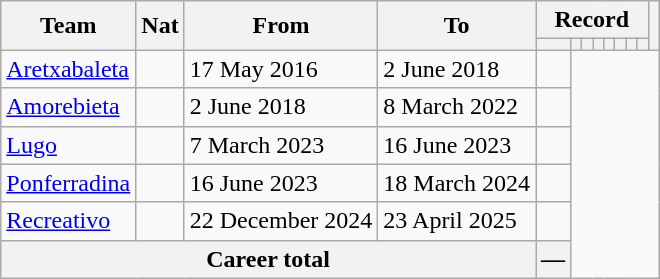<table class="wikitable" style="text-align: center">
<tr>
<th rowspan="2">Team</th>
<th rowspan="2">Nat</th>
<th rowspan="2">From</th>
<th rowspan="2">To</th>
<th colspan="8">Record</th>
<th rowspan=2></th>
</tr>
<tr>
<th></th>
<th></th>
<th></th>
<th></th>
<th></th>
<th></th>
<th></th>
<th></th>
</tr>
<tr>
<td align="left"><a href='#'>Aretxabaleta</a></td>
<td></td>
<td align=left>17 May 2016</td>
<td align=left>2 June 2018<br></td>
<td></td>
</tr>
<tr>
<td align="left"><a href='#'>Amorebieta</a></td>
<td></td>
<td align=left>2 June 2018</td>
<td align=left>8 March 2022<br></td>
<td></td>
</tr>
<tr>
<td align="left"><a href='#'>Lugo</a></td>
<td></td>
<td align=left>7 March 2023</td>
<td align=left>16 June 2023<br></td>
<td></td>
</tr>
<tr>
<td align="left"><a href='#'>Ponferradina</a></td>
<td></td>
<td align=left>16 June 2023</td>
<td align=left>18 March 2024<br></td>
<td></td>
</tr>
<tr>
<td align="left"><a href='#'>Recreativo</a></td>
<td></td>
<td align=left>22 December 2024</td>
<td align=left>23 April 2025<br></td>
<td></td>
</tr>
<tr>
<th colspan=4>Career total<br></th>
<th>—</th>
</tr>
</table>
